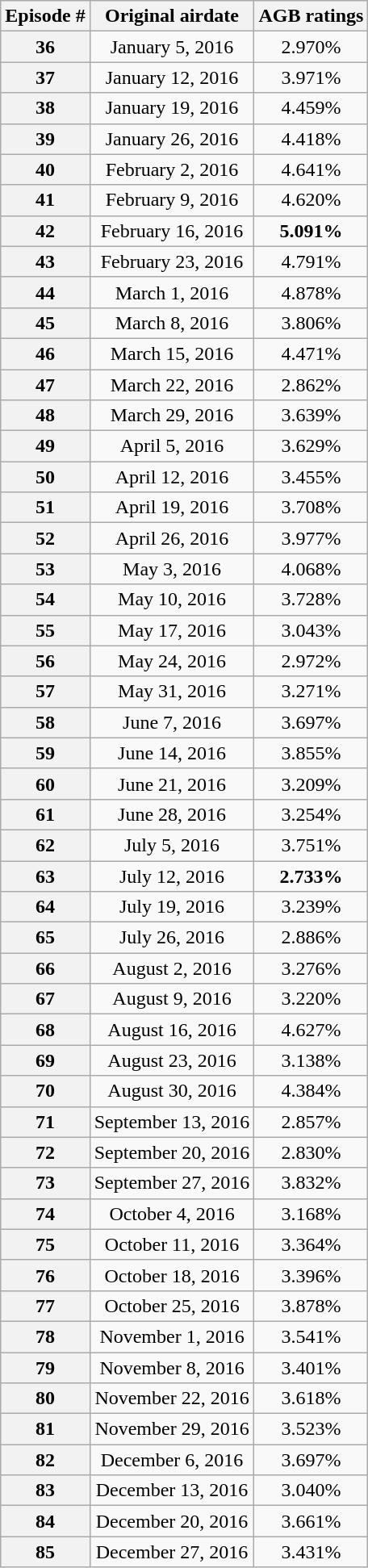<table class="wikitable" style="text-align:center">
<tr>
<th>Episode #</th>
<th>Original airdate</th>
<th>AGB ratings</th>
</tr>
<tr>
<th>36</th>
<td>January 5, 2016</td>
<td>2.970%</td>
</tr>
<tr>
<th>37</th>
<td>January 12, 2016</td>
<td>3.971%</td>
</tr>
<tr>
<th>38</th>
<td>January 19, 2016</td>
<td>4.459%</td>
</tr>
<tr>
<th>39</th>
<td>January 26, 2016</td>
<td>4.418%</td>
</tr>
<tr>
<th>40</th>
<td>February 2, 2016</td>
<td>4.641%</td>
</tr>
<tr>
<th>41</th>
<td>February 9, 2016</td>
<td>4.620%</td>
</tr>
<tr>
<th>42</th>
<td>February 16, 2016</td>
<td><span><strong>5.091%</strong></span></td>
</tr>
<tr>
<th>43</th>
<td>February 23, 2016</td>
<td>4.791%</td>
</tr>
<tr>
<th>44</th>
<td>March 1, 2016</td>
<td>4.878%</td>
</tr>
<tr>
<th>45</th>
<td>March 8, 2016</td>
<td>3.806%</td>
</tr>
<tr>
<th>46</th>
<td>March 15, 2016</td>
<td>4.471%</td>
</tr>
<tr>
<th>47</th>
<td>March 22, 2016</td>
<td>2.862%</td>
</tr>
<tr>
<th>48</th>
<td>March 29, 2016</td>
<td>3.639%</td>
</tr>
<tr>
<th>49</th>
<td>April 5, 2016</td>
<td>3.629%</td>
</tr>
<tr>
<th>50</th>
<td>April 12, 2016</td>
<td>3.455%</td>
</tr>
<tr>
<th>51</th>
<td>April 19, 2016</td>
<td>3.708%</td>
</tr>
<tr>
<th>52</th>
<td>April 26, 2016</td>
<td>3.977%</td>
</tr>
<tr>
<th>53</th>
<td>May 3, 2016</td>
<td>4.068%</td>
</tr>
<tr>
<th>54</th>
<td>May 10, 2016</td>
<td>3.728%</td>
</tr>
<tr>
<th>55</th>
<td>May 17, 2016</td>
<td>3.043%</td>
</tr>
<tr>
<th>56</th>
<td>May 24, 2016</td>
<td>2.972%</td>
</tr>
<tr>
<th>57</th>
<td>May 31, 2016</td>
<td>3.271%</td>
</tr>
<tr>
<th>58</th>
<td>June 7, 2016</td>
<td>3.697%</td>
</tr>
<tr>
<th>59</th>
<td>June 14, 2016</td>
<td>3.855%</td>
</tr>
<tr>
<th>60</th>
<td>June 21, 2016</td>
<td>3.209%</td>
</tr>
<tr>
<th>61</th>
<td>June 28, 2016</td>
<td>3.254%</td>
</tr>
<tr>
<th>62</th>
<td>July 5, 2016</td>
<td>3.751%</td>
</tr>
<tr>
<th>63</th>
<td>July 12, 2016</td>
<td><span><strong>2.733%</strong></span></td>
</tr>
<tr>
<th>64</th>
<td>July 19, 2016</td>
<td>3.239%</td>
</tr>
<tr>
<th>65</th>
<td>July 26, 2016</td>
<td>2.886%</td>
</tr>
<tr>
<th>66</th>
<td>August 2, 2016</td>
<td>3.276%</td>
</tr>
<tr>
<th>67</th>
<td>August 9, 2016</td>
<td>3.220%</td>
</tr>
<tr>
<th>68</th>
<td>August 16, 2016</td>
<td>4.627%</td>
</tr>
<tr>
<th>69</th>
<td>August 23, 2016</td>
<td>3.138%</td>
</tr>
<tr>
<th>70</th>
<td>August 30, 2016</td>
<td>4.384%</td>
</tr>
<tr>
<th>71</th>
<td>September 13, 2016</td>
<td>2.857%</td>
</tr>
<tr>
<th>72</th>
<td>September 20, 2016</td>
<td>2.830%</td>
</tr>
<tr>
<th>73</th>
<td>September 27, 2016</td>
<td>3.832%</td>
</tr>
<tr>
<th>74</th>
<td>October 4, 2016</td>
<td>3.168%</td>
</tr>
<tr>
<th>75</th>
<td>October 11, 2016</td>
<td>3.364%</td>
</tr>
<tr>
<th>76</th>
<td>October 18, 2016</td>
<td>3.396%</td>
</tr>
<tr>
<th>77</th>
<td>October 25, 2016</td>
<td>3.878%</td>
</tr>
<tr>
<th>78</th>
<td>November 1, 2016</td>
<td>3.541%</td>
</tr>
<tr>
<th>79</th>
<td>November 8, 2016</td>
<td>3.401%</td>
</tr>
<tr>
<th>80</th>
<td>November 22, 2016</td>
<td>3.618%</td>
</tr>
<tr>
<th>81</th>
<td>November 29, 2016</td>
<td>3.523%</td>
</tr>
<tr>
<th>82</th>
<td>December 6, 2016</td>
<td>3.697%</td>
</tr>
<tr>
<th>83</th>
<td>December 13, 2016</td>
<td>3.040%</td>
</tr>
<tr>
<th>84</th>
<td>December 20, 2016</td>
<td>3.661%</td>
</tr>
<tr>
<th>85</th>
<td>December 27, 2016</td>
<td>3.431%</td>
</tr>
</table>
